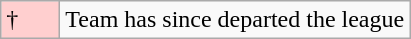<table class="wikitable">
<tr>
<td style="background:#FFCFCF; width:2em">†</td>
<td>Team has since departed the league</td>
</tr>
</table>
